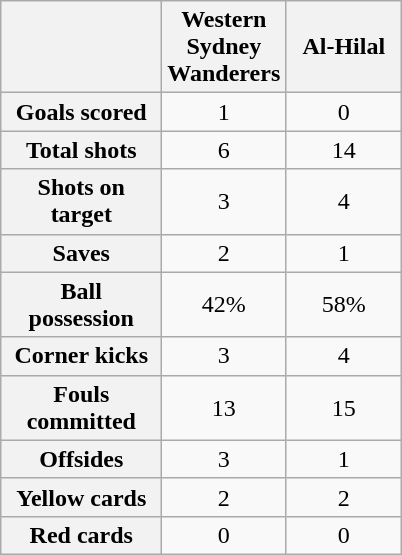<table class="wikitable plainrowheaders" style="text-align: center">
<tr>
<th scope="col" style="width:100px;"></th>
<th scope="col" style="width:70px;">Western Sydney Wanderers</th>
<th scope="col" style="width:70px;">Al-Hilal</th>
</tr>
<tr>
<th scope=row>Goals scored</th>
<td>1</td>
<td>0</td>
</tr>
<tr>
<th scope=row>Total shots</th>
<td>6</td>
<td>14</td>
</tr>
<tr>
<th scope=row>Shots on target</th>
<td>3</td>
<td>4</td>
</tr>
<tr>
<th scope=row>Saves</th>
<td>2</td>
<td>1</td>
</tr>
<tr>
<th scope=row>Ball possession</th>
<td>42%</td>
<td>58%</td>
</tr>
<tr>
<th scope=row>Corner kicks</th>
<td>3</td>
<td>4</td>
</tr>
<tr>
<th scope=row>Fouls committed</th>
<td>13</td>
<td>15</td>
</tr>
<tr>
<th scope=row>Offsides</th>
<td>3</td>
<td>1</td>
</tr>
<tr>
<th scope=row>Yellow cards</th>
<td>2</td>
<td>2</td>
</tr>
<tr>
<th scope=row>Red cards</th>
<td>0</td>
<td>0</td>
</tr>
</table>
